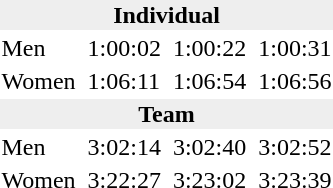<table>
<tr>
<td colspan="7"  style="background:#eee; text-align:center;"><strong>Individual</strong></td>
</tr>
<tr>
<td>Men</td>
<td></td>
<td>1:00:02</td>
<td></td>
<td>1:00:22</td>
<td></td>
<td>1:00:31</td>
</tr>
<tr>
<td>Women</td>
<td></td>
<td>1:06:11</td>
<td></td>
<td>1:06:54</td>
<td></td>
<td>1:06:56</td>
</tr>
<tr>
<td colspan="7"  style="background:#eee; text-align:center;"><strong>Team</strong></td>
</tr>
<tr>
<td>Men</td>
<td></td>
<td>3:02:14</td>
<td></td>
<td>3:02:40</td>
<td></td>
<td>3:02:52</td>
</tr>
<tr>
<td>Women</td>
<td></td>
<td>3:22:27</td>
<td></td>
<td>3:23:02</td>
<td></td>
<td>3:23:39</td>
</tr>
</table>
